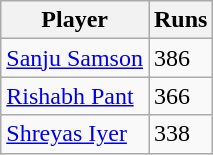<table class="wikitable">
<tr>
<th>Player</th>
<th>Runs</th>
</tr>
<tr>
<td><a href='#'>Sanju Samson</a></td>
<td>386</td>
</tr>
<tr>
<td><a href='#'>Rishabh Pant</a></td>
<td>366</td>
</tr>
<tr>
<td><a href='#'>Shreyas Iyer</a></td>
<td>338</td>
</tr>
</table>
